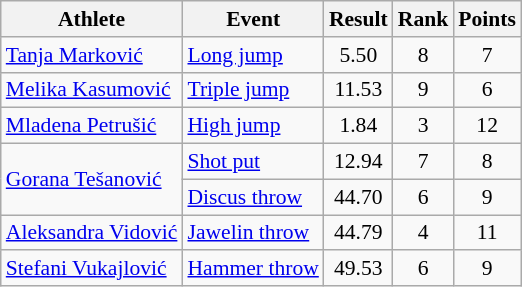<table class=wikitable style=font-size:90%;text-align:center>
<tr>
<th>Athlete</th>
<th>Event</th>
<th>Result</th>
<th>Rank</th>
<th>Points</th>
</tr>
<tr>
<td align=left><a href='#'>Tanja Marković</a></td>
<td align=left><a href='#'>Long jump</a></td>
<td>5.50</td>
<td>8</td>
<td>7</td>
</tr>
<tr>
<td align=left><a href='#'>Melika Kasumović</a></td>
<td align=left><a href='#'>Triple jump</a></td>
<td>11.53</td>
<td>9</td>
<td>6</td>
</tr>
<tr>
<td align=left><a href='#'>Mladena Petrušić</a></td>
<td align=left><a href='#'>High jump</a></td>
<td>1.84</td>
<td>3</td>
<td>12</td>
</tr>
<tr>
<td align=left rowspan="2"><a href='#'>Gorana Tešanović</a></td>
<td align=left><a href='#'>Shot put</a></td>
<td>12.94</td>
<td>7</td>
<td>8</td>
</tr>
<tr>
<td align=left><a href='#'>Discus throw</a></td>
<td>44.70</td>
<td>6</td>
<td>9</td>
</tr>
<tr>
<td align=left><a href='#'>Aleksandra Vidović</a></td>
<td align=left><a href='#'>Jawelin throw</a></td>
<td>44.79</td>
<td>4</td>
<td>11</td>
</tr>
<tr>
<td align=left><a href='#'>Stefani Vukajlović</a></td>
<td align=left><a href='#'>Hammer throw</a></td>
<td>49.53</td>
<td>6</td>
<td>9</td>
</tr>
</table>
